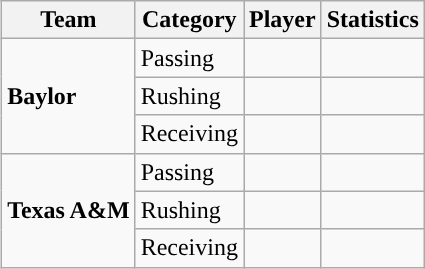<table class="wikitable" style="float: right;">
<tr>
<th>Team</th>
<th>Category</th>
<th>Player</th>
<th>Statistics</th>
</tr>
<tr>
<td rowspan=3><strong>Baylor</strong></td>
<td>Passing</td>
<td></td>
<td></td>
</tr>
<tr>
<td>Rushing</td>
<td></td>
<td></td>
</tr>
<tr>
<td>Receiving</td>
<td></td>
<td></td>
</tr>
<tr>
<td rowspan=3><strong>Texas A&M</strong></td>
<td>Passing</td>
<td></td>
<td></td>
</tr>
<tr>
<td>Rushing</td>
<td></td>
<td></td>
</tr>
<tr>
<td>Receiving</td>
<td></td>
<td></td>
</tr>
</table>
